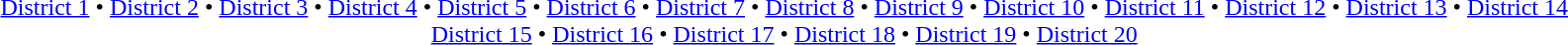<table id=toc class=toc summary=Contents>
<tr>
<td style="text-align:center;"><br><a href='#'>District 1</a> • <a href='#'>District 2</a> • <a href='#'>District 3</a> • <a href='#'>District 4</a> • <a href='#'>District 5</a> • <a href='#'>District 6</a> • <a href='#'>District 7</a> • <a href='#'>District 8</a> • <a href='#'>District 9</a> • <a href='#'>District 10</a> • <a href='#'>District 11</a> • <a href='#'>District 12</a> • <a href='#'>District 13</a> • <a href='#'>District 14</a><br><a href='#'>District 15</a> • <a href='#'>District 16</a> • <a href='#'>District 17</a> • <a href='#'>District 18</a> • <a href='#'>District 19</a> • <a href='#'>District 20</a></td>
</tr>
</table>
